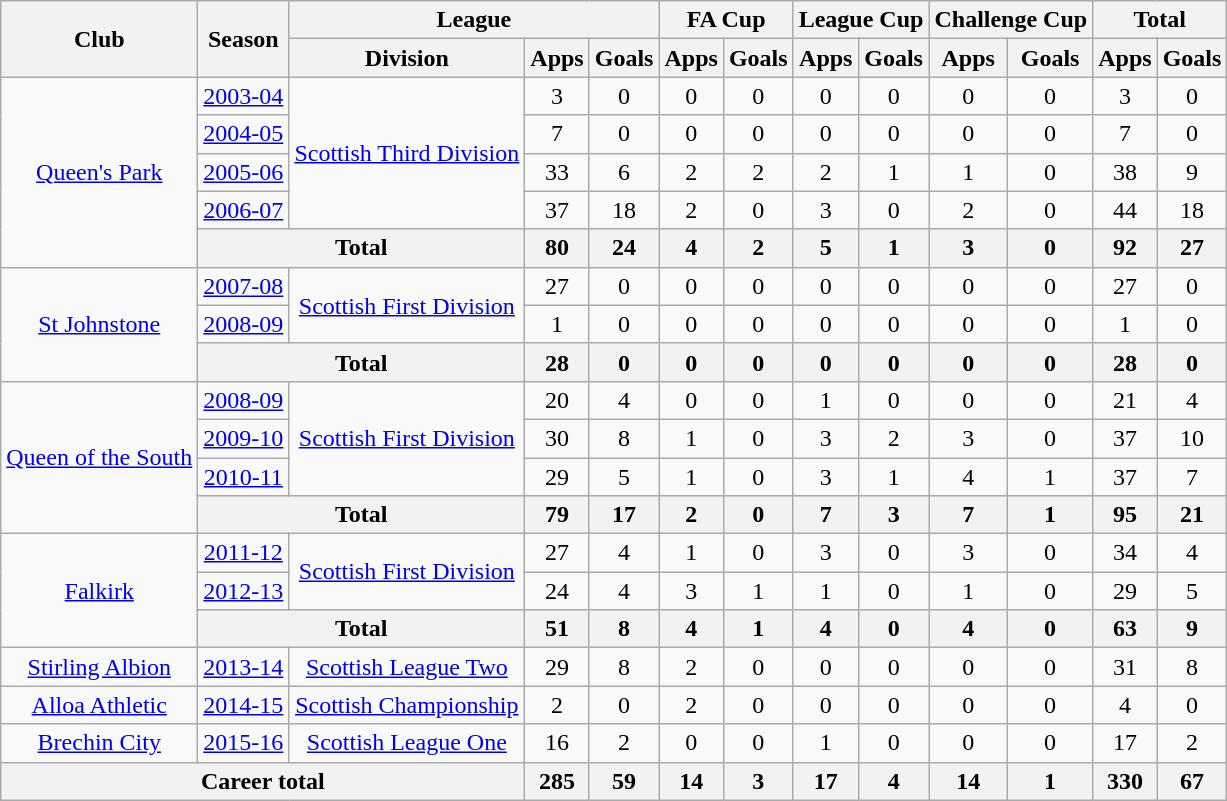<table class=wikitable style="text-align: center;">
<tr>
<th rowspan=2>Club</th>
<th rowspan=2>Season</th>
<th colspan=3>League</th>
<th colspan=2>FA Cup</th>
<th colspan=2>League Cup</th>
<th colspan=2>Challenge Cup</th>
<th colspan=2>Total</th>
</tr>
<tr>
<th>Division</th>
<th>Apps</th>
<th>Goals</th>
<th>Apps</th>
<th>Goals</th>
<th>Apps</th>
<th>Goals</th>
<th>Apps</th>
<th>Goals</th>
<th>Apps</th>
<th>Goals</th>
</tr>
<tr>
<td rowspan="5"><a href='#'>Queen's Park</a></td>
<td><a href='#'>2003-04</a></td>
<td rowspan="4"><a href='#'>Scottish Third Division</a></td>
<td>3</td>
<td>0</td>
<td>0</td>
<td>0</td>
<td>0</td>
<td>0</td>
<td>0</td>
<td>0</td>
<td>3</td>
<td>0</td>
</tr>
<tr>
<td><a href='#'>2004-05</a></td>
<td>7</td>
<td>0</td>
<td>0</td>
<td>0</td>
<td>0</td>
<td>0</td>
<td>0</td>
<td>0</td>
<td>7</td>
<td>0</td>
</tr>
<tr>
<td><a href='#'>2005-06</a></td>
<td>33</td>
<td>6</td>
<td>2</td>
<td>2</td>
<td>2</td>
<td>1</td>
<td>1</td>
<td>0</td>
<td>38</td>
<td>9</td>
</tr>
<tr>
<td><a href='#'>2006-07</a></td>
<td>37</td>
<td>18</td>
<td>2</td>
<td>0</td>
<td>3</td>
<td>0</td>
<td>2</td>
<td>0</td>
<td>44</td>
<td>18</td>
</tr>
<tr>
<th colspan="2">Total</th>
<th>80</th>
<th>24</th>
<th>4</th>
<th>2</th>
<th>5</th>
<th>1</th>
<th>3</th>
<th>0</th>
<th>92</th>
<th>27</th>
</tr>
<tr>
<td rowspan="3"><a href='#'>St Johnstone</a></td>
<td><a href='#'>2007-08</a></td>
<td rowspan="2"><a href='#'>Scottish First Division</a></td>
<td>27</td>
<td>0</td>
<td>0</td>
<td>0</td>
<td>0</td>
<td>0</td>
<td>0</td>
<td>0</td>
<td>27</td>
<td>0</td>
</tr>
<tr>
<td><a href='#'>2008-09</a></td>
<td>1</td>
<td>0</td>
<td>0</td>
<td>0</td>
<td>0</td>
<td>0</td>
<td>0</td>
<td>0</td>
<td>1</td>
<td>0</td>
</tr>
<tr>
<th colspan="2">Total</th>
<th>28</th>
<th>0</th>
<th>0</th>
<th>0</th>
<th>0</th>
<th>0</th>
<th>0</th>
<th>0</th>
<th>28</th>
<th>0</th>
</tr>
<tr>
<td rowspan="4"><a href='#'>Queen of the South</a></td>
<td><a href='#'>2008-09</a></td>
<td rowspan="3"><a href='#'>Scottish First Division</a></td>
<td>20</td>
<td>4</td>
<td>0</td>
<td>0</td>
<td>1</td>
<td>0</td>
<td>0</td>
<td>0</td>
<td>21</td>
<td>4</td>
</tr>
<tr>
<td><a href='#'>2009-10</a></td>
<td>30</td>
<td>8</td>
<td>1</td>
<td>0</td>
<td>3</td>
<td>2</td>
<td>3</td>
<td>0</td>
<td>37</td>
<td>10</td>
</tr>
<tr>
<td><a href='#'>2010-11</a></td>
<td>29</td>
<td>5</td>
<td>1</td>
<td>0</td>
<td>3</td>
<td>1</td>
<td>4</td>
<td>1</td>
<td>37</td>
<td>7</td>
</tr>
<tr>
<th colspan="2">Total</th>
<th>79</th>
<th>17</th>
<th>2</th>
<th>0</th>
<th>7</th>
<th>3</th>
<th>7</th>
<th>1</th>
<th>95</th>
<th>21</th>
</tr>
<tr>
<td rowspan="3"><a href='#'>Falkirk</a></td>
<td><a href='#'>2011-12</a></td>
<td rowspan="2"><a href='#'>Scottish First Division</a></td>
<td>27</td>
<td>4</td>
<td>1</td>
<td>0</td>
<td>3</td>
<td>0</td>
<td>3</td>
<td>0</td>
<td>34</td>
<td>4</td>
</tr>
<tr>
<td><a href='#'>2012-13</a></td>
<td>24</td>
<td>4</td>
<td>3</td>
<td>1</td>
<td>1</td>
<td>0</td>
<td>1</td>
<td>0</td>
<td>29</td>
<td>5</td>
</tr>
<tr>
<th colspan="2">Total</th>
<th>51</th>
<th>8</th>
<th>4</th>
<th>1</th>
<th>4</th>
<th>0</th>
<th>4</th>
<th>0</th>
<th>63</th>
<th>9</th>
</tr>
<tr>
<td rowspan="1"><a href='#'>Stirling Albion</a></td>
<td><a href='#'>2013-14</a></td>
<td rowspan="1"><a href='#'>Scottish League Two</a></td>
<td>29</td>
<td>8</td>
<td>2</td>
<td>0</td>
<td>0</td>
<td>0</td>
<td>0</td>
<td>0</td>
<td>31</td>
<td>8</td>
</tr>
<tr>
<td rowspan="1"><a href='#'>Alloa Athletic</a></td>
<td><a href='#'>2014-15</a></td>
<td rowspan="1"><a href='#'>Scottish Championship</a></td>
<td>2</td>
<td>0</td>
<td>2</td>
<td>0</td>
<td>0</td>
<td>0</td>
<td>0</td>
<td>0</td>
<td>4</td>
<td>0</td>
</tr>
<tr>
<td rowspan="1"><a href='#'>Brechin City</a></td>
<td><a href='#'>2015-16</a></td>
<td rowspan="1"><a href='#'>Scottish League One</a></td>
<td>16</td>
<td>2</td>
<td>0</td>
<td>0</td>
<td>1</td>
<td>0</td>
<td>0</td>
<td>0</td>
<td>17</td>
<td>2</td>
</tr>
<tr>
<th colspan="3">Career total</th>
<th>285</th>
<th>59</th>
<th>14</th>
<th>3</th>
<th>17</th>
<th>4</th>
<th>14</th>
<th>1</th>
<th>330</th>
<th>67</th>
</tr>
</table>
